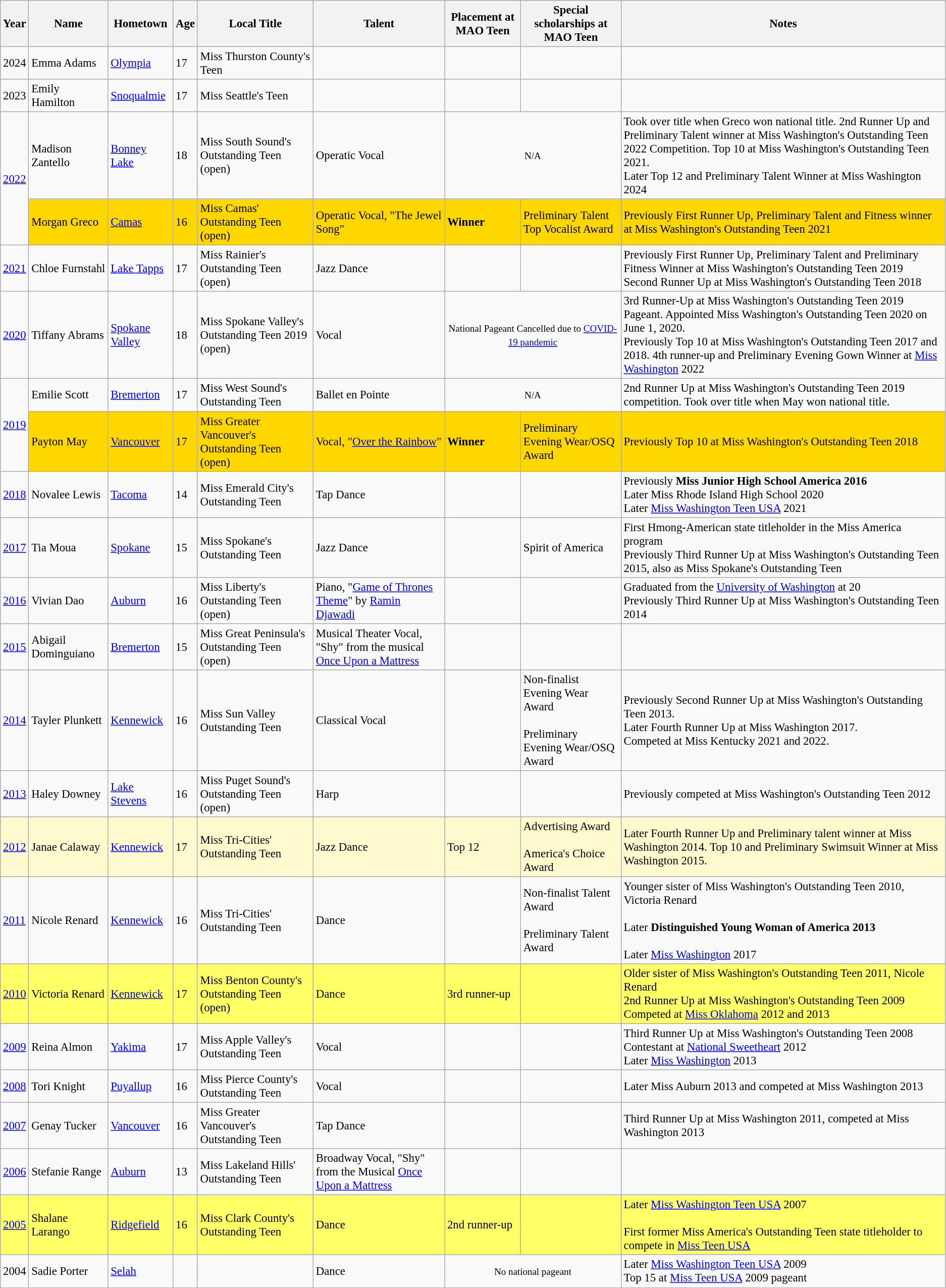<table class="wikitable sortable"style="font-size:95%;">
<tr bgcolor="#efefef">
<th>Year</th>
<th>Name</th>
<th>Hometown</th>
<th>Age</th>
<th>Local Title</th>
<th>Talent</th>
<th>Placement at MAO Teen</th>
<th>Special scholarships at MAO Teen</th>
<th>Notes</th>
</tr>
<tr>
<td>2024</td>
<td>Emma Adams</td>
<td><a href='#'>Olympia</a></td>
<td>17</td>
<td>Miss Thurston County's Teen</td>
<td></td>
<td></td>
<td></td>
<td></td>
</tr>
<tr>
<td>2023</td>
<td>Emily Hamilton</td>
<td><a href='#'>Snoqualmie</a></td>
<td>17</td>
<td>Miss Seattle's Teen</td>
<td></td>
<td></td>
<td></td>
<td></td>
</tr>
<tr>
<td rowspan=2><a href='#'>2022</a></td>
<td>Madison Zantello</td>
<td><a href='#'>Bonney Lake</a></td>
<td>18</td>
<td>Miss South Sound's Outstanding Teen (open)</td>
<td>Operatic Vocal</td>
<td colspan =2 style="text-align:center;"><small>N/A</small></td>
<td>Took over title when Greco won national title. 2nd Runner Up and Preliminary Talent winner at Miss Washington's Outstanding Teen 2022 Competition. Top 10 at Miss Washington's Outstanding Teen 2021.<br>Later Top 12 and Preliminary Talent Winner at Miss Washington 2024</td>
</tr>
<tr style="background-color:gold;">
<td>Morgan Greco</td>
<td><a href='#'>Camas</a></td>
<td>16</td>
<td>Miss Camas' Outstanding Teen (open)</td>
<td>Operatic Vocal, "The Jewel Song"</td>
<td><strong>Winner</strong></td>
<td>Preliminary Talent<br>Top Vocalist Award</td>
<td>Previously First Runner Up, Preliminary Talent and Fitness winner at Miss Washington's Outstanding Teen 2021</td>
</tr>
<tr>
<td><a href='#'>2021</a></td>
<td>Chloe Furnstahl</td>
<td><a href='#'>Lake Tapps</a></td>
<td>17</td>
<td>Miss Rainier's Outstanding Teen (open)</td>
<td>Jazz Dance</td>
<td></td>
<td></td>
<td>Previously First Runner Up, Preliminary Talent and Preliminary Fitness Winner at Miss Washington's Outstanding Teen 2019<br>Second Runner Up at Miss Washington's Outstanding Teen 2018</td>
</tr>
<tr>
<td><a href='#'>2020</a></td>
<td>Tiffany Abrams</td>
<td><a href='#'>Spokane Valley</a></td>
<td>18</td>
<td>Miss Spokane Valley's Outstanding Teen 2019 (open)</td>
<td>Vocal</td>
<td style="text-align:center;" colspan=2 style="text-align:center;"><small>National Pageant Cancelled due to <a href='#'>COVID-19 pandemic</a></small></td>
<td>3rd Runner-Up at Miss Washington's Outstanding Teen 2019 Pageant. Appointed Miss Washington's Outstanding Teen 2020 on June 1, 2020.<br>Previously Top 10 at Miss Washington's Outstanding Teen 2017 and 2018. 4th runner-up and Preliminary Evening Gown Winner at <a href='#'>Miss Washington</a> 2022</td>
</tr>
<tr>
<td rowspan=2><a href='#'>2019</a></td>
<td>Emilie Scott</td>
<td><a href='#'>Bremerton</a></td>
<td>17</td>
<td>Miss West Sound's Outstanding Teen</td>
<td>Ballet en Pointe</td>
<td colspan =2 style="text-align:center;"><small>N/A</small></td>
<td>2nd Runner Up at Miss Washington's Outstanding Teen 2019 competition. Took over title when May won national title.</td>
</tr>
<tr style="background-color:gold;">
<td>Payton May</td>
<td><a href='#'>Vancouver</a></td>
<td>17</td>
<td>Miss Greater Vancouver's Outstanding Teen (open)</td>
<td>Vocal, "<a href='#'>Over the Rainbow</a>"</td>
<td><strong>Winner</strong></td>
<td>Preliminary Evening Wear/OSQ Award</td>
<td>Previously Top 10 at Miss Washington's Outstanding Teen 2018</td>
</tr>
<tr>
<td><a href='#'>2018</a></td>
<td>Novalee Lewis</td>
<td><a href='#'>Tacoma</a></td>
<td>14</td>
<td>Miss Emerald City's Outstanding Teen</td>
<td>Tap Dance</td>
<td></td>
<td></td>
<td>Previously <strong>Miss Junior High School America 2016</strong><br>Later Miss Rhode Island High School 2020<br>Later <a href='#'>Miss Washington Teen USA</a> 2021</td>
</tr>
<tr>
<td><a href='#'>2017</a></td>
<td>Tia Moua</td>
<td><a href='#'>Spokane</a></td>
<td>15</td>
<td>Miss Spokane's Outstanding Teen</td>
<td>Jazz Dance</td>
<td></td>
<td>Spirit of America</td>
<td>First Hmong-American state titleholder in the Miss America program<br>Previously Third Runner Up at Miss Washington's Outstanding Teen 2015, also as Miss Spokane's Outstanding Teen</td>
</tr>
<tr>
<td><a href='#'>2016</a></td>
<td>Vivian Dao</td>
<td><a href='#'>Auburn</a></td>
<td>16</td>
<td>Miss Liberty's Outstanding Teen (open)</td>
<td>Piano, "<a href='#'>Game of Thrones Theme</a>" by <a href='#'>Ramin Djawadi</a></td>
<td></td>
<td></td>
<td>Graduated from the <a href='#'>University of Washington</a> at 20<br>Previously Third Runner Up at Miss Washington's Outstanding Teen 2014</td>
</tr>
<tr>
<td><a href='#'>2015</a></td>
<td>Abigail Dominguiano</td>
<td><a href='#'>Bremerton</a></td>
<td>15</td>
<td>Miss Great Peninsula's Outstanding Teen (open)</td>
<td>Musical Theater Vocal, "Shy" from the musical <a href='#'>Once Upon a Mattress</a></td>
<td></td>
<td></td>
<td></td>
</tr>
<tr>
<td><a href='#'>2014</a></td>
<td>Tayler Plunkett</td>
<td><a href='#'>Kennewick</a></td>
<td>16</td>
<td>Miss Sun Valley Outstanding Teen</td>
<td>Classical Vocal</td>
<td></td>
<td>Non-finalist Evening Wear Award<br><br>Preliminary Evening Wear/OSQ Award</td>
<td>Previously Second Runner Up at Miss Washington's Outstanding Teen 2013.<br>Later Fourth Runner Up at Miss Washington 2017.<br>Competed at Miss Kentucky 2021 and 2022.</td>
</tr>
<tr>
<td><a href='#'>2013</a></td>
<td>Haley Downey</td>
<td><a href='#'>Lake Stevens</a></td>
<td>16</td>
<td>Miss Puget Sound's Outstanding Teen (open)</td>
<td>Harp</td>
<td></td>
<td></td>
<td>Previously competed at Miss Washington's Outstanding Teen 2012</td>
</tr>
<tr style="background-color:#FFFACD;">
<td><a href='#'>2012</a></td>
<td>Janae Calaway</td>
<td><a href='#'>Kennewick</a></td>
<td>17</td>
<td>Miss Tri-Cities' Outstanding Teen</td>
<td>Jazz Dance</td>
<td>Top 12</td>
<td>Advertising Award<br><br>America's Choice Award</td>
<td>Later Fourth Runner Up and Preliminary talent winner at Miss Washington 2014. Top 10 and Preliminary Swimsuit Winner at Miss Washington 2015.</td>
</tr>
<tr>
<td><a href='#'>2011</a></td>
<td>Nicole Renard</td>
<td><a href='#'>Kennewick</a></td>
<td>16</td>
<td>Miss Tri-Cities' Outstanding Teen</td>
<td>Dance</td>
<td></td>
<td>Non-finalist Talent Award<br><br>Preliminary Talent Award</td>
<td>Younger sister of Miss Washington's Outstanding Teen 2010, Victoria Renard<br><br>Later <strong>Distinguished Young Woman of America 2013</strong><br><br>Later <a href='#'>Miss Washington</a> 2017</td>
</tr>
<tr style="background-color:#FFFF66;">
<td><a href='#'>2010</a></td>
<td>Victoria Renard</td>
<td><a href='#'>Kennewick</a></td>
<td>17</td>
<td>Miss Benton County's Outstanding Teen (open)</td>
<td>Dance</td>
<td>3rd runner-up</td>
<td></td>
<td>Older sister of Miss Washington's Outstanding Teen 2011, Nicole Renard<br>2nd Runner Up at Miss Washington's Outstanding Teen 2009<br>Competed at <a href='#'>Miss Oklahoma</a> 2012 and 2013</td>
</tr>
<tr>
<td><a href='#'>2009</a></td>
<td>Reina Almon</td>
<td><a href='#'>Yakima</a></td>
<td>17</td>
<td>Miss Apple Valley's Outstanding Teen</td>
<td>Vocal</td>
<td></td>
<td></td>
<td>Third Runner Up at Miss Washington's Outstanding Teen 2008<br>Contestant at <a href='#'>National Sweetheart</a> 2012<br>Later <a href='#'>Miss Washington</a> 2013</td>
</tr>
<tr>
<td><a href='#'>2008</a></td>
<td>Tori Knight</td>
<td><a href='#'>Puyallup</a></td>
<td>16</td>
<td>Miss Pierce County's Outstanding Teen</td>
<td>Vocal</td>
<td></td>
<td></td>
<td>Later Miss Auburn 2013 and competed at Miss Washington 2013</td>
</tr>
<tr>
<td><a href='#'>2007</a></td>
<td>Genay Tucker</td>
<td><a href='#'>Vancouver</a></td>
<td>16</td>
<td>Miss Greater Vancouver's Outstanding Teen</td>
<td>Tap Dance</td>
<td></td>
<td></td>
<td>Third Runner Up at Miss Washington 2011, competed at Miss Washington 2013</td>
</tr>
<tr>
<td><a href='#'>2006</a></td>
<td>Stefanie Range</td>
<td><a href='#'>Auburn</a></td>
<td>13</td>
<td>Miss Lakeland Hills' Outstanding Teen</td>
<td>Broadway Vocal, "Shy" from the Musical <a href='#'>Once Upon a Mattress</a></td>
<td></td>
<td></td>
<td></td>
</tr>
<tr style="background-color:#FFFF66;">
<td><a href='#'>2005</a></td>
<td>Shalane Larango</td>
<td><a href='#'>Ridgefield</a></td>
<td>16</td>
<td>Miss Clark County's Outstanding Teen</td>
<td>Dance</td>
<td>2nd runner-up</td>
<td></td>
<td>Later <a href='#'>Miss Washington Teen USA</a> 2007<br><br>First former Miss America's Outstanding Teen state titleholder to compete in <a href='#'>Miss Teen USA</a></td>
</tr>
<tr>
<td>2004</td>
<td>Sadie Porter</td>
<td><a href='#'>Selah</a></td>
<td></td>
<td></td>
<td>Dance</td>
<td colspan="2" style="text-align:center;"><small>No national pageant</small></td>
<td>Later <a href='#'>Miss Washington Teen USA</a> 2009<br>Top 15 at <a href='#'>Miss Teen USA</a> 2009 pageant</td>
</tr>
</table>
